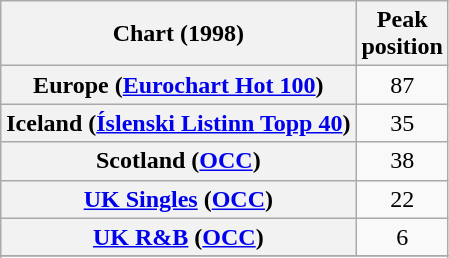<table class="wikitable sortable plainrowheaders" style="text-align:center">
<tr>
<th>Chart (1998)</th>
<th>Peak<br>position</th>
</tr>
<tr>
<th scope="row">Europe (<a href='#'>Eurochart Hot 100</a>)</th>
<td align="center">87</td>
</tr>
<tr>
<th scope="row">Iceland (<a href='#'>Íslenski Listinn Topp 40</a>)</th>
<td align="center">35</td>
</tr>
<tr>
<th scope="row">Scotland (<a href='#'>OCC</a>)</th>
<td align="center">38</td>
</tr>
<tr>
<th scope="row"><a href='#'>UK Singles</a> (<a href='#'>OCC</a>)</th>
<td align="center">22</td>
</tr>
<tr>
<th scope="row"><a href='#'>UK R&B</a> (<a href='#'>OCC</a>)</th>
<td align="center">6</td>
</tr>
<tr>
</tr>
<tr>
</tr>
<tr>
</tr>
</table>
